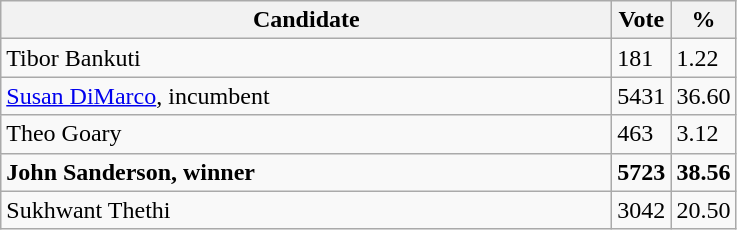<table class="wikitable">
<tr>
<th bgcolor="#DDDDFF" width="400px">Candidate</th>
<th bgcolor="#DDDDFF">Vote</th>
<th bgcolor="#DDDDFF">%</th>
</tr>
<tr>
<td>Tibor Bankuti</td>
<td>181</td>
<td>1.22</td>
</tr>
<tr>
<td><a href='#'>Susan DiMarco</a>, incumbent <small></small></td>
<td>5431</td>
<td>36.60</td>
</tr>
<tr>
<td>Theo Goary</td>
<td>463</td>
<td>3.12</td>
</tr>
<tr>
<td><strong>John Sanderson, winner <small> </small></strong></td>
<td><strong>5723</strong></td>
<td><strong>38.56</strong></td>
</tr>
<tr>
<td>Sukhwant Thethi <small></small></td>
<td>3042</td>
<td>20.50</td>
</tr>
</table>
